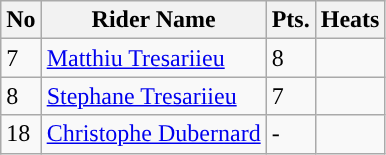<table class="wikitable">
<tr style="background-color:">
<th>No</th>
<th>Rider Name</th>
<th>Pts.</th>
<th>Heats</th>
</tr>
<tr>
<td>7</td>
<td><a href='#'>Matthiu Tresariieu</a></td>
<td>8</td>
<td></td>
</tr>
<tr>
<td>8</td>
<td><a href='#'>Stephane Tresariieu</a></td>
<td>7</td>
<td></td>
</tr>
<tr>
<td>18</td>
<td><a href='#'>Christophe Dubernard</a></td>
<td>-</td>
<td></td>
</tr>
</table>
